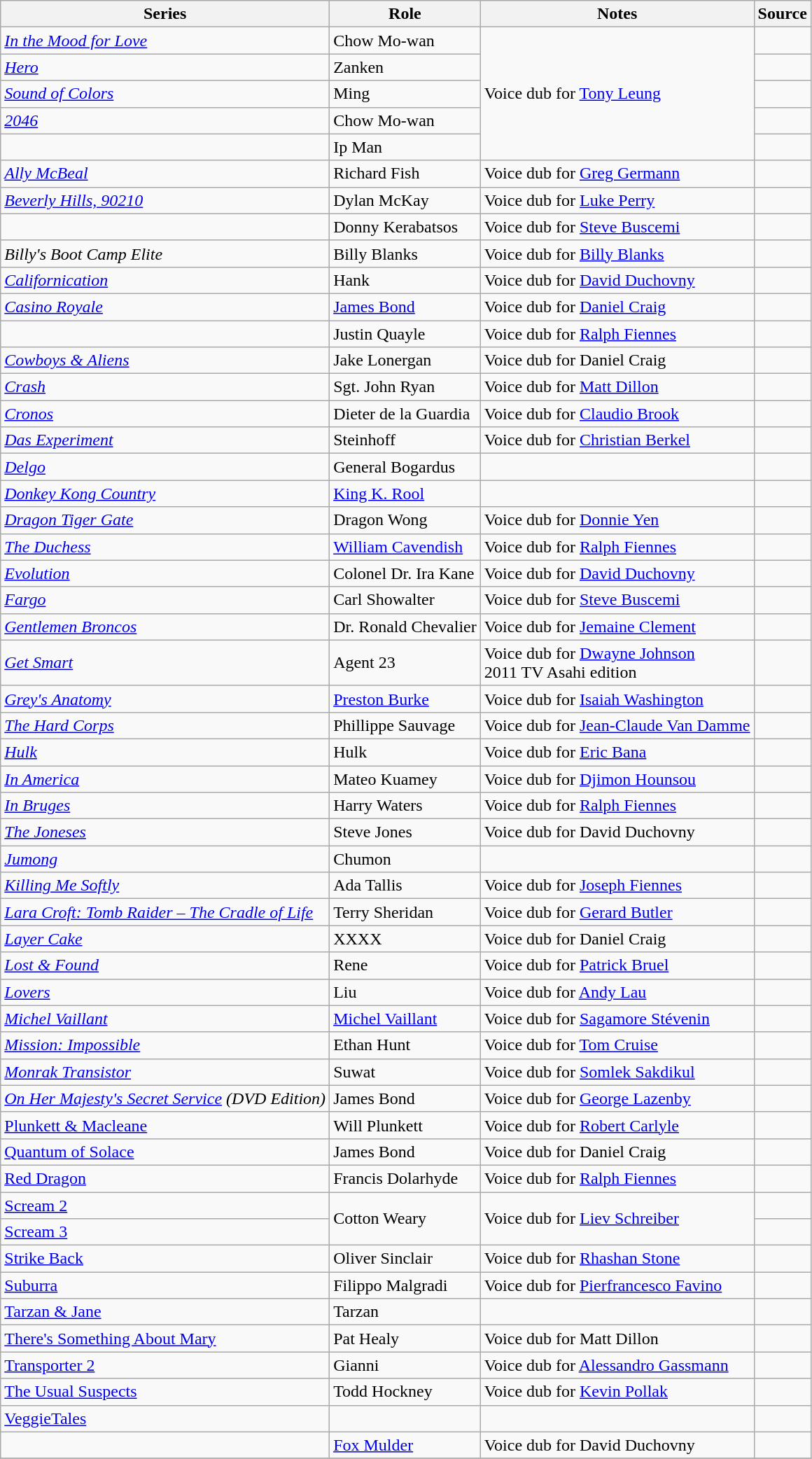<table class="wikitable sortable plainrowheaders">
<tr>
<th>Series</th>
<th>Role</th>
<th class="unsortable">Notes</th>
<th class="unsortable">Source</th>
</tr>
<tr>
<td><em><a href='#'>In the Mood for Love</a></em></td>
<td>Chow Mo-wan</td>
<td rowspan="5">Voice dub for <a href='#'>Tony Leung</a></td>
<td></td>
</tr>
<tr>
<td><em><a href='#'>Hero</a></em></td>
<td>Zanken</td>
<td></td>
</tr>
<tr>
<td><em><a href='#'>Sound of Colors</a></em></td>
<td>Ming</td>
<td></td>
</tr>
<tr>
<td><em><a href='#'>2046</a></em></td>
<td>Chow Mo-wan</td>
<td></td>
</tr>
<tr>
<td><em></em></td>
<td>Ip Man</td>
<td></td>
</tr>
<tr>
<td><em><a href='#'>Ally McBeal</a></em></td>
<td>Richard Fish</td>
<td>Voice dub for <a href='#'>Greg Germann</a></td>
<td></td>
</tr>
<tr>
<td><em><a href='#'>Beverly Hills, 90210</a></em></td>
<td>Dylan McKay</td>
<td>Voice dub for <a href='#'>Luke Perry</a></td>
<td></td>
</tr>
<tr>
<td><em></em></td>
<td>Donny Kerabatsos</td>
<td>Voice dub for <a href='#'>Steve Buscemi</a></td>
<td></td>
</tr>
<tr>
<td><em>Billy's Boot Camp Elite</em></td>
<td>Billy Blanks</td>
<td>Voice dub for <a href='#'>Billy Blanks</a></td>
<td></td>
</tr>
<tr>
<td><em><a href='#'>Californication</a></em></td>
<td>Hank</td>
<td>Voice dub for <a href='#'>David Duchovny</a></td>
<td></td>
</tr>
<tr>
<td><em><a href='#'>Casino Royale</a></em></td>
<td><a href='#'>James Bond</a></td>
<td>Voice dub for <a href='#'>Daniel Craig</a></td>
<td></td>
</tr>
<tr>
<td><em></em></td>
<td>Justin Quayle</td>
<td>Voice dub for <a href='#'>Ralph Fiennes</a></td>
<td></td>
</tr>
<tr>
<td><em><a href='#'>Cowboys & Aliens</a></em></td>
<td>Jake Lonergan</td>
<td>Voice dub for Daniel Craig</td>
<td></td>
</tr>
<tr>
<td><em><a href='#'>Crash</a></em></td>
<td>Sgt. John Ryan</td>
<td>Voice dub for <a href='#'>Matt Dillon</a></td>
<td></td>
</tr>
<tr>
<td><em><a href='#'>Cronos</a></em></td>
<td>Dieter de la Guardia</td>
<td>Voice dub for <a href='#'>Claudio Brook</a></td>
<td></td>
</tr>
<tr>
<td><em><a href='#'>Das Experiment</a></em></td>
<td>Steinhoff</td>
<td>Voice dub for <a href='#'>Christian Berkel</a></td>
<td></td>
</tr>
<tr>
<td><em><a href='#'>Delgo</a></em></td>
<td>General Bogardus</td>
<td></td>
<td></td>
</tr>
<tr>
<td><em><a href='#'>Donkey Kong Country</a></em></td>
<td><a href='#'>King K. Rool</a></td>
<td></td>
<td></td>
</tr>
<tr>
<td><em><a href='#'>Dragon Tiger Gate</a></em></td>
<td>Dragon Wong</td>
<td>Voice dub for <a href='#'>Donnie Yen</a></td>
<td></td>
</tr>
<tr>
<td><em><a href='#'>The Duchess</a></em></td>
<td><a href='#'>William Cavendish</a></td>
<td>Voice dub for <a href='#'>Ralph Fiennes</a></td>
<td></td>
</tr>
<tr>
<td><em><a href='#'>Evolution</a></em></td>
<td>Colonel Dr. Ira Kane</td>
<td>Voice dub for <a href='#'>David Duchovny</a></td>
<td></td>
</tr>
<tr>
<td><em><a href='#'>Fargo</a></em></td>
<td>Carl Showalter</td>
<td>Voice dub for <a href='#'>Steve Buscemi</a></td>
<td></td>
</tr>
<tr>
<td><em><a href='#'>Gentlemen Broncos</a></em></td>
<td>Dr. Ronald Chevalier</td>
<td>Voice dub for <a href='#'>Jemaine Clement</a></td>
<td></td>
</tr>
<tr>
<td><em><a href='#'>Get Smart</a></em></td>
<td>Agent 23</td>
<td>Voice dub for <a href='#'>Dwayne Johnson</a><br>2011 TV Asahi edition</td>
<td></td>
</tr>
<tr>
<td><em><a href='#'>Grey's Anatomy</a></em></td>
<td><a href='#'>Preston Burke</a></td>
<td>Voice dub for <a href='#'>Isaiah Washington</a></td>
<td></td>
</tr>
<tr>
<td><em><a href='#'>The Hard Corps</a></em></td>
<td>Phillippe Sauvage</td>
<td>Voice dub for <a href='#'>Jean-Claude Van Damme</a></td>
<td></td>
</tr>
<tr>
<td><em><a href='#'>Hulk</a></em></td>
<td>Hulk</td>
<td>Voice dub for <a href='#'>Eric Bana</a></td>
<td></td>
</tr>
<tr>
<td><em><a href='#'>In America</a></em></td>
<td>Mateo Kuamey</td>
<td>Voice dub for <a href='#'>Djimon Hounsou</a></td>
<td></td>
</tr>
<tr>
<td><em><a href='#'>In Bruges</a></em></td>
<td>Harry Waters</td>
<td>Voice dub for <a href='#'>Ralph Fiennes</a></td>
<td></td>
</tr>
<tr>
<td><em><a href='#'>The Joneses</a></em></td>
<td>Steve Jones</td>
<td>Voice dub for David Duchovny</td>
<td></td>
</tr>
<tr>
<td><em><a href='#'>Jumong</a></em></td>
<td>Chumon</td>
<td></td>
<td></td>
</tr>
<tr>
<td><em><a href='#'>Killing Me Softly</a></em></td>
<td>Ada Tallis</td>
<td>Voice dub for <a href='#'>Joseph Fiennes</a></td>
<td></td>
</tr>
<tr>
<td><em><a href='#'>Lara Croft: Tomb Raider – The Cradle of Life</a></em></td>
<td>Terry Sheridan</td>
<td>Voice dub for <a href='#'>Gerard Butler</a></td>
<td></td>
</tr>
<tr>
<td><em><a href='#'>Layer Cake</a></em></td>
<td>XXXX</td>
<td>Voice dub for Daniel Craig</td>
<td></td>
</tr>
<tr>
<td><em><a href='#'>Lost & Found</a></em></td>
<td>Rene</td>
<td>Voice dub for <a href='#'>Patrick Bruel</a></td>
<td></td>
</tr>
<tr>
<td><em><a href='#'>Lovers</a></em></td>
<td>Liu</td>
<td>Voice dub for <a href='#'>Andy Lau</a></td>
<td></td>
</tr>
<tr>
<td><em><a href='#'>Michel Vaillant</a></em></td>
<td><a href='#'>Michel Vaillant</a></td>
<td>Voice dub for <a href='#'>Sagamore Stévenin</a></td>
<td></td>
</tr>
<tr>
<td><em><a href='#'>Mission: Impossible</a></em></td>
<td>Ethan Hunt</td>
<td>Voice dub for <a href='#'>Tom Cruise</a></td>
<td></td>
</tr>
<tr>
<td><em><a href='#'>Monrak Transistor</a></em></td>
<td>Suwat</td>
<td>Voice dub for <a href='#'>Somlek Sakdikul</a></td>
<td></td>
</tr>
<tr>
<td><em><a href='#'>On Her Majesty's Secret Service</a> (DVD Edition)</td>
<td>James Bond</td>
<td>Voice dub for <a href='#'>George Lazenby</a></td>
<td></td>
</tr>
<tr>
<td></em><a href='#'>Plunkett & Macleane</a><em></td>
<td>Will Plunkett</td>
<td>Voice dub for <a href='#'>Robert Carlyle</a></td>
<td></td>
</tr>
<tr>
<td></em><a href='#'>Quantum of Solace</a><em></td>
<td>James Bond</td>
<td>Voice dub for Daniel Craig</td>
<td></td>
</tr>
<tr>
<td></em><a href='#'>Red Dragon</a><em></td>
<td>Francis Dolarhyde</td>
<td>Voice dub for <a href='#'>Ralph Fiennes</a></td>
<td></td>
</tr>
<tr>
<td></em><a href='#'>Scream 2</a><em></td>
<td rowspan="2">Cotton Weary</td>
<td rowspan="2">Voice dub for <a href='#'>Liev Schreiber</a></td>
<td></td>
</tr>
<tr>
<td></em><a href='#'>Scream 3</a><em></td>
<td></td>
</tr>
<tr>
<td></em><a href='#'>Strike Back</a><em></td>
<td>Oliver Sinclair</td>
<td>Voice dub for <a href='#'>Rhashan Stone</a></td>
<td></td>
</tr>
<tr>
<td></em><a href='#'>Suburra</a><em></td>
<td>Filippo Malgradi</td>
<td>Voice dub for <a href='#'>Pierfrancesco Favino</a></td>
<td></td>
</tr>
<tr>
<td></em><a href='#'>Tarzan & Jane</a><em></td>
<td>Tarzan</td>
<td></td>
<td></td>
</tr>
<tr>
<td></em><a href='#'>There's Something About Mary</a><em></td>
<td>Pat Healy</td>
<td>Voice dub for Matt Dillon</td>
<td></td>
</tr>
<tr>
<td></em><a href='#'>Transporter 2</a><em></td>
<td>Gianni</td>
<td>Voice dub for <a href='#'>Alessandro Gassmann</a></td>
<td></td>
</tr>
<tr>
<td></em><a href='#'>The Usual Suspects</a><em></td>
<td>Todd Hockney</td>
<td>Voice dub for <a href='#'>Kevin Pollak</a></td>
<td></td>
</tr>
<tr>
<td></em><a href='#'>VeggieTales</a><em></td>
<td></td>
<td></td>
<td></td>
</tr>
<tr>
<td></em><em></td>
<td><a href='#'>Fox Mulder</a></td>
<td>Voice dub for David Duchovny</td>
<td></td>
</tr>
<tr>
</tr>
</table>
